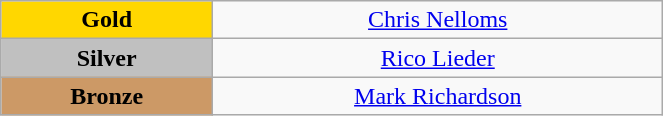<table class="wikitable" style="text-align:center; " width="35%">
<tr>
<td bgcolor="gold"><strong>Gold</strong></td>
<td><a href='#'>Chris Nelloms</a><br>  <small><em></em></small></td>
</tr>
<tr>
<td bgcolor="silver"><strong>Silver</strong></td>
<td><a href='#'>Rico Lieder</a><br>  <small><em></em></small></td>
</tr>
<tr>
<td bgcolor="CC9966"><strong>Bronze</strong></td>
<td><a href='#'>Mark Richardson</a><br>  <small><em></em></small></td>
</tr>
</table>
